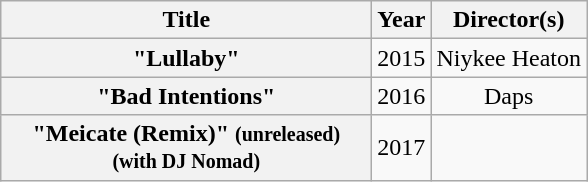<table class="wikitable plainrowheaders" style="text-align:center;">
<tr>
<th scope="col" style="width:15em;">Title</th>
<th scope="col">Year</th>
<th scope="col">Director(s)</th>
</tr>
<tr>
<th scope="row">"Lullaby"</th>
<td>2015</td>
<td>Niykee Heaton</td>
</tr>
<tr>
<th scope="row">"Bad Intentions"<br></th>
<td>2016</td>
<td>Daps</td>
</tr>
<tr>
<th scope="row">"Meicate (Remix)" <small>(unreleased)</small><br><small>(with DJ Nomad)</small></th>
<td>2017</td>
<td></td>
</tr>
</table>
